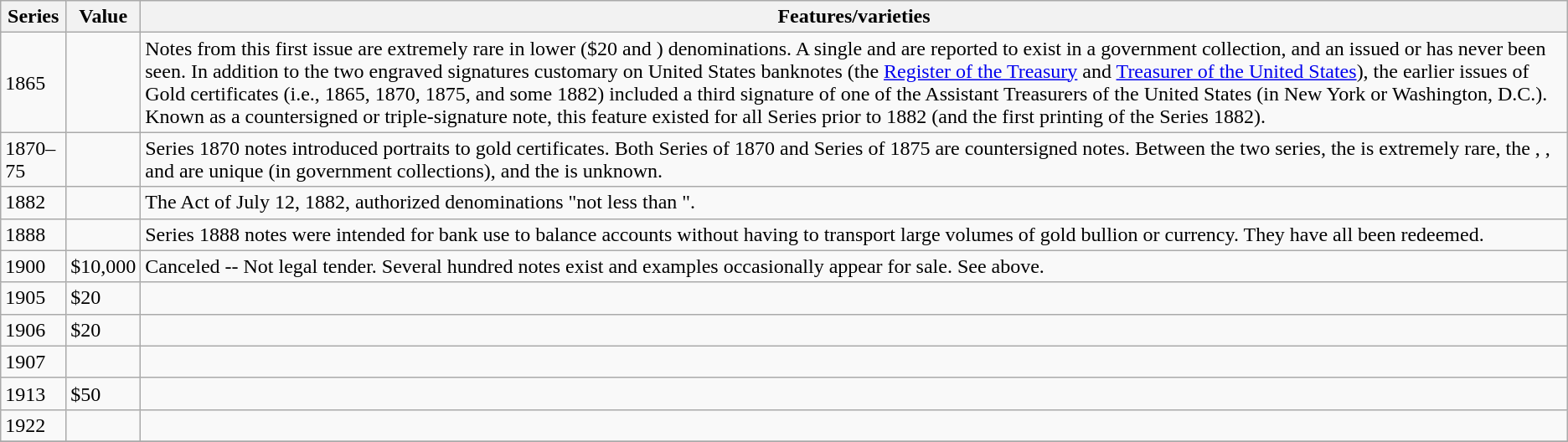<table class="wikitable">
<tr>
<th scope="col">Series</th>
<th scope="col">Value</th>
<th scope="col">Features/varieties</th>
</tr>
<tr>
<td>1865<br></td>
<td></td>
<td>Notes from this first issue are extremely rare in lower ($20 and ) denominations. A single  and  are reported to exist in a government collection, and an issued  or  has never been seen. In addition to the two engraved signatures customary on United States banknotes (the <a href='#'>Register of the Treasury</a> and <a href='#'>Treasurer of the United States</a>), the earlier issues of Gold certificates (i.e., 1865, 1870, 1875, and some 1882) included a third signature of one of the Assistant Treasurers of the United States (in New York or Washington, D.C.). Known as a countersigned or triple-signature note, this feature existed for all Series prior to 1882 (and the first printing of the Series 1882).</td>
</tr>
<tr>
<td>1870–75</td>
<td></td>
<td>Series 1870 notes introduced portraits to gold certificates. Both Series of 1870 and Series of 1875 are countersigned notes. Between the two series, the  is extremely rare, the , , and  are unique (in government collections), and the  is unknown.</td>
</tr>
<tr>
<td>1882</td>
<td></td>
<td>The Act of July 12, 1882, authorized denominations "not less than ".</td>
</tr>
<tr>
<td>1888</td>
<td></td>
<td>Series 1888 notes were intended for bank use to balance accounts without having to transport large volumes of gold bullion or currency. They have all been redeemed.</td>
</tr>
<tr>
<td>1900</td>
<td>$10,000</td>
<td>Canceled -- Not legal tender. Several hundred notes exist and examples occasionally appear for sale. See above.</td>
</tr>
<tr>
<td>1905</td>
<td>$20</td>
<td></td>
</tr>
<tr>
<td>1906</td>
<td>$20</td>
<td></td>
</tr>
<tr>
<td>1907</td>
<td></td>
<td></td>
</tr>
<tr>
<td>1913</td>
<td>$50</td>
<td></td>
</tr>
<tr>
<td>1922</td>
<td></td>
<td></td>
</tr>
<tr>
</tr>
</table>
